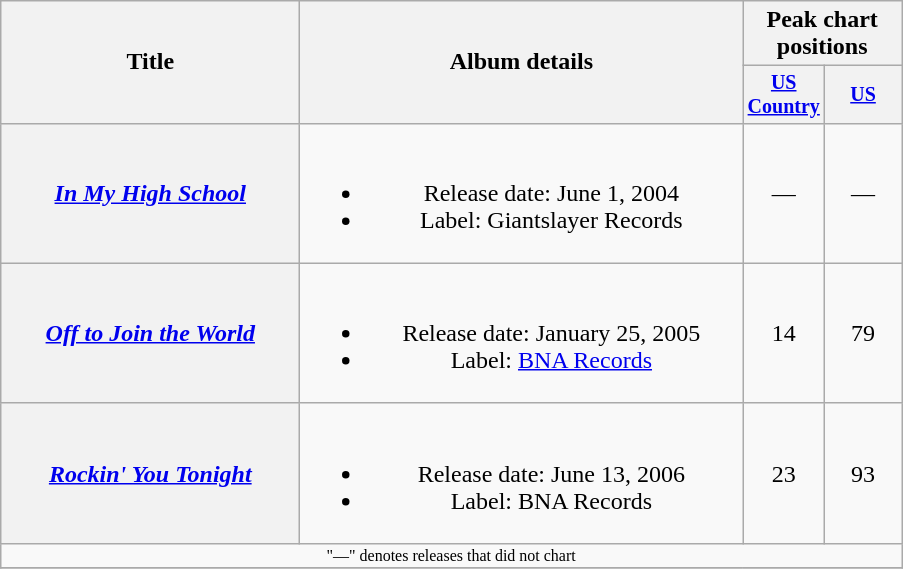<table class="wikitable plainrowheaders" style="text-align:center;">
<tr>
<th rowspan="2" style="width:12em;">Title</th>
<th rowspan="2" style="width:18em;">Album details</th>
<th colspan="2">Peak chart<br>positions</th>
</tr>
<tr style="font-size:smaller;">
<th width="45"><a href='#'>US Country</a></th>
<th width="45"><a href='#'>US</a></th>
</tr>
<tr>
<th scope="row"><em><a href='#'>In My High School</a></em></th>
<td><br><ul><li>Release date: June 1, 2004</li><li>Label: Giantslayer Records</li></ul></td>
<td>—</td>
<td>—</td>
</tr>
<tr>
<th scope="row"><em><a href='#'>Off to Join the World</a></em></th>
<td><br><ul><li>Release date: January 25, 2005</li><li>Label: <a href='#'>BNA Records</a></li></ul></td>
<td>14</td>
<td>79</td>
</tr>
<tr>
<th scope="row"><em><a href='#'>Rockin' You Tonight</a></em></th>
<td><br><ul><li>Release date: June 13, 2006</li><li>Label: BNA Records</li></ul></td>
<td>23</td>
<td>93</td>
</tr>
<tr>
<td colspan="4" style="font-size:8pt">"—" denotes releases that did not chart</td>
</tr>
<tr>
</tr>
</table>
